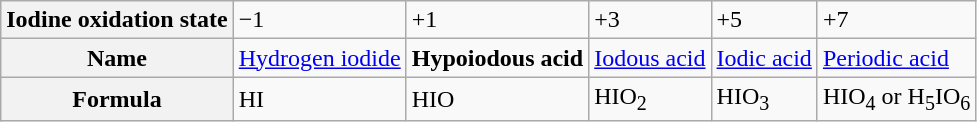<table class="wikitable">
<tr>
<th>Iodine oxidation state</th>
<td>−1</td>
<td>+1</td>
<td>+3</td>
<td>+5</td>
<td>+7</td>
</tr>
<tr>
<th>Name</th>
<td><a href='#'>Hydrogen iodide</a></td>
<td><strong>Hypoiodous acid</strong></td>
<td><a href='#'>Iodous acid</a></td>
<td><a href='#'>Iodic acid</a></td>
<td><a href='#'>Periodic acid</a></td>
</tr>
<tr>
<th>Formula</th>
<td>HI</td>
<td>HIO</td>
<td>HIO<sub>2</sub></td>
<td>HIO<sub>3</sub></td>
<td>HIO<sub>4</sub> or H<sub>5</sub>IO<sub>6</sub></td>
</tr>
</table>
